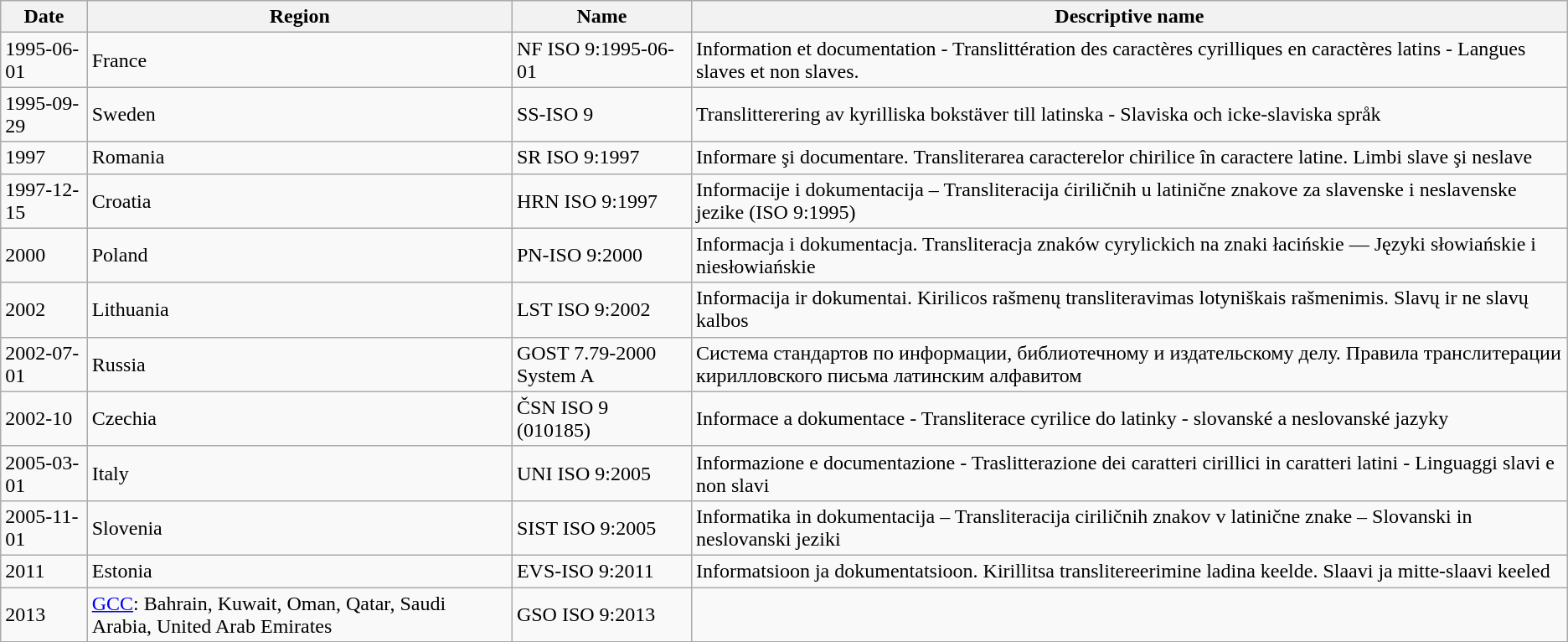<table class="wikitable sortable">
<tr>
<th>Date</th>
<th>Region</th>
<th>Name</th>
<th>Descriptive name</th>
</tr>
<tr>
<td>1995-06-01</td>
<td>France</td>
<td>NF ISO 9:1995-06-01 </td>
<td>Information et documentation - Translittération des caractères cyrilliques en caractères latins - Langues slaves et non slaves.</td>
</tr>
<tr>
<td>1995-09-29</td>
<td>Sweden</td>
<td>SS-ISO 9 </td>
<td>Translitterering av kyrilliska bokstäver till latinska - Slaviska och icke-slaviska språk</td>
</tr>
<tr>
<td>1997</td>
<td>Romania</td>
<td>SR ISO 9:1997 </td>
<td>Informare şi documentare. Transliterarea caracterelor chirilice în caractere latine. Limbi slave şi neslave</td>
</tr>
<tr>
<td>1997-12-15</td>
<td>Croatia</td>
<td>HRN ISO 9:1997 </td>
<td>Informacije i dokumentacija – Transliteracija ćiriličnih u latinične znakove za slavenske i neslavenske jezike (ISO 9:1995)</td>
</tr>
<tr>
<td>2000</td>
<td>Poland</td>
<td>PN-ISO 9:2000 </td>
<td>Informacja i dokumentacja. Transliteracja znaków cyrylickich na znaki łacińskie — Języki słowiańskie i niesłowiańskie</td>
</tr>
<tr>
<td>2002</td>
<td>Lithuania</td>
<td>LST ISO 9:2002</td>
<td>Informacija ir dokumentai. Kirilicos rašmenų transliteravimas lotyniškais rašmenimis. Slavų ir ne slavų kalbos</td>
</tr>
<tr>
<td>2002-07-01</td>
<td>Russia</td>
<td>GOST 7.79-2000 System A</td>
<td>Система стандартов по информации, библиотечному и издательскому делу. Правила транслитерации кирилловского письма латинским алфавитом</td>
</tr>
<tr>
<td>2002-10</td>
<td>Czechia</td>
<td>ČSN ISO 9 (010185)</td>
<td>Informace a dokumentace - Transliterace cyrilice do latinky - slovanské a neslovanské jazyky</td>
</tr>
<tr>
<td>2005-03-01</td>
<td>Italy</td>
<td>UNI ISO 9:2005</td>
<td>Informazione e documentazione - Traslitterazione dei caratteri cirillici in caratteri latini - Linguaggi slavi e non slavi</td>
</tr>
<tr>
<td>2005-11-01</td>
<td>Slovenia</td>
<td>SIST ISO 9:2005</td>
<td>Informatika in dokumentacija – Transliteracija ciriličnih znakov v latinične znake – Slovanski in neslovanski jeziki</td>
</tr>
<tr>
<td>2011</td>
<td>Estonia</td>
<td>EVS-ISO 9:2011</td>
<td>Informatsioon ja dokumentatsioon. Kirillitsa translitereerimine ladina keelde. Slaavi ja mitte-slaavi keeled</td>
</tr>
<tr>
<td>2013</td>
<td><a href='#'>GCC</a>: Bahrain, Kuwait, Oman, Qatar, Saudi Arabia, United Arab Emirates</td>
<td>GSO ISO 9:2013 </td>
<td style="text-align:right;"></td>
</tr>
</table>
